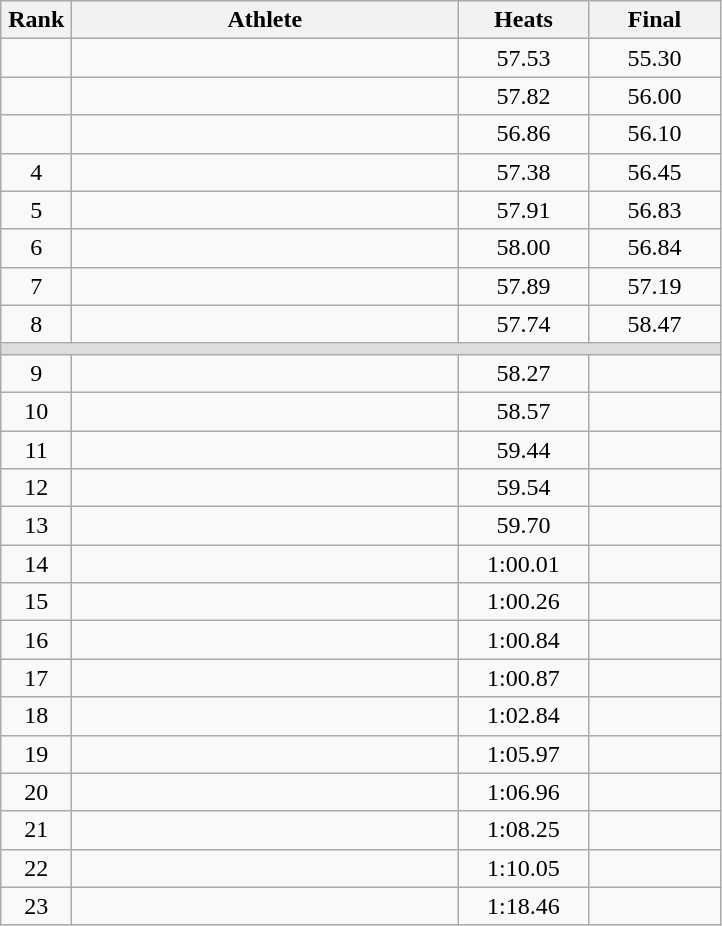<table class=wikitable style="text-align:center">
<tr>
<th width=40>Rank</th>
<th width=250>Athlete</th>
<th width=80>Heats</th>
<th width=80>Final</th>
</tr>
<tr>
<td></td>
<td align=left></td>
<td>57.53</td>
<td>55.30</td>
</tr>
<tr>
<td></td>
<td align=left></td>
<td>57.82</td>
<td>56.00</td>
</tr>
<tr>
<td></td>
<td align=left></td>
<td>56.86</td>
<td>56.10</td>
</tr>
<tr>
<td>4</td>
<td align=left></td>
<td>57.38</td>
<td>56.45</td>
</tr>
<tr>
<td>5</td>
<td align=left></td>
<td>57.91</td>
<td>56.83</td>
</tr>
<tr>
<td>6</td>
<td align=left></td>
<td>58.00</td>
<td>56.84</td>
</tr>
<tr>
<td>7</td>
<td align=left></td>
<td>57.89</td>
<td>57.19</td>
</tr>
<tr>
<td>8</td>
<td align=left></td>
<td>57.74</td>
<td>58.47</td>
</tr>
<tr bgcolor=#DDDDDD>
<td colspan=4></td>
</tr>
<tr>
<td>9</td>
<td align=left></td>
<td>58.27</td>
<td></td>
</tr>
<tr>
<td>10</td>
<td align=left></td>
<td>58.57</td>
<td></td>
</tr>
<tr>
<td>11</td>
<td align=left></td>
<td>59.44</td>
<td></td>
</tr>
<tr>
<td>12</td>
<td align=left></td>
<td>59.54</td>
<td></td>
</tr>
<tr>
<td>13</td>
<td align=left></td>
<td>59.70</td>
<td></td>
</tr>
<tr>
<td>14</td>
<td align=left></td>
<td>1:00.01</td>
<td></td>
</tr>
<tr>
<td>15</td>
<td align=left></td>
<td>1:00.26</td>
<td></td>
</tr>
<tr>
<td>16</td>
<td align=left></td>
<td>1:00.84</td>
<td></td>
</tr>
<tr>
<td>17</td>
<td align=left></td>
<td>1:00.87</td>
<td></td>
</tr>
<tr>
<td>18</td>
<td align=left></td>
<td>1:02.84</td>
<td></td>
</tr>
<tr>
<td>19</td>
<td align=left></td>
<td>1:05.97</td>
<td></td>
</tr>
<tr>
<td>20</td>
<td align=left></td>
<td>1:06.96</td>
<td></td>
</tr>
<tr>
<td>21</td>
<td align=left></td>
<td>1:08.25</td>
<td></td>
</tr>
<tr>
<td>22</td>
<td align=left></td>
<td>1:10.05</td>
<td></td>
</tr>
<tr>
<td>23</td>
<td align=left></td>
<td>1:18.46</td>
<td></td>
</tr>
</table>
